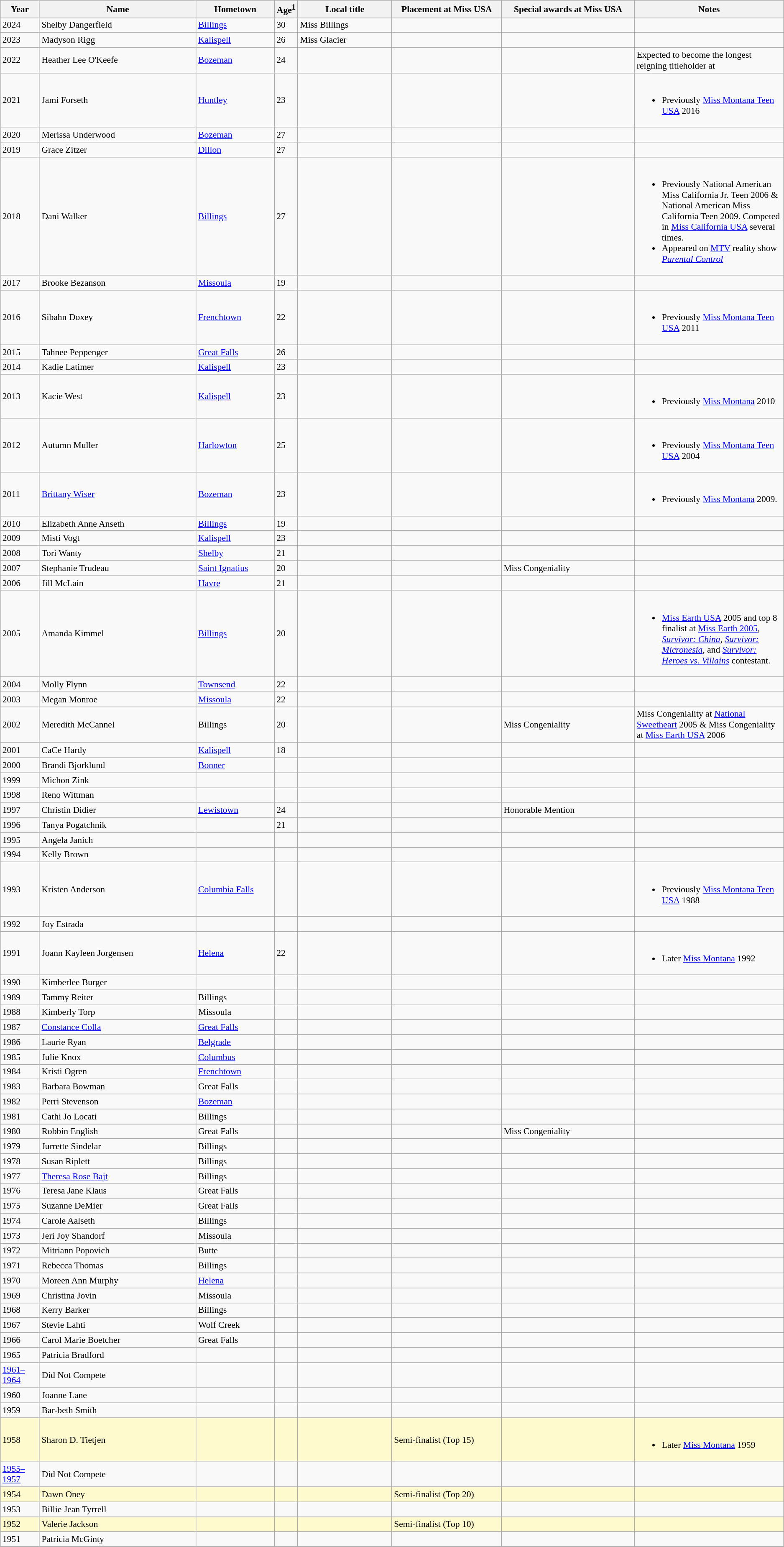<table class="wikitable"style="font-size:90%;">
<tr bgcolor="#efefef">
<th width=5%>Year</th>
<th width=20%>Name</th>
<th width=10%>Hometown</th>
<th width=3%>Age<sup>1</sup></th>
<th width=12%>Local title</th>
<th width=14%>Placement at Miss USA</th>
<th width=17%>Special awards at Miss USA</th>
<th width=31%>Notes</th>
</tr>
<tr>
<td>2024</td>
<td>Shelby Dangerfield</td>
<td><a href='#'>Billings</a></td>
<td>30</td>
<td>Miss Billings</td>
<td></td>
<td></td>
<td></td>
</tr>
<tr>
<td>2023</td>
<td>Madyson Rigg</td>
<td><a href='#'>Kalispell</a></td>
<td>26</td>
<td>Miss Glacier</td>
<td></td>
<td></td>
<td></td>
</tr>
<tr>
<td>2022</td>
<td>Heather Lee O'Keefe</td>
<td><a href='#'>Bozeman</a></td>
<td>24</td>
<td></td>
<td></td>
<td></td>
<td>Expected to become the longest reigning titleholder at </td>
</tr>
<tr>
<td>2021</td>
<td>Jami Forseth</td>
<td><a href='#'>Huntley</a></td>
<td>23</td>
<td></td>
<td></td>
<td></td>
<td><br><ul><li>Previously <a href='#'>Miss Montana Teen USA</a> 2016</li></ul></td>
</tr>
<tr>
<td>2020</td>
<td>Merissa Underwood</td>
<td><a href='#'>Bozeman</a></td>
<td>27</td>
<td></td>
<td></td>
<td></td>
<td></td>
</tr>
<tr>
<td>2019</td>
<td>Grace Zitzer</td>
<td><a href='#'>Dillon</a></td>
<td>27</td>
<td></td>
<td></td>
<td></td>
<td></td>
</tr>
<tr>
<td>2018</td>
<td>Dani Walker</td>
<td><a href='#'>Billings</a></td>
<td>27</td>
<td></td>
<td></td>
<td></td>
<td><br><ul><li>Previously National American Miss California Jr. Teen 2006 & National American Miss California Teen 2009. Competed in <a href='#'>Miss California USA</a> several times.</li><li>Appeared on <a href='#'>MTV</a> reality show <em><a href='#'>Parental Control</a></em></li></ul></td>
</tr>
<tr>
<td>2017</td>
<td>Brooke Bezanson</td>
<td><a href='#'>Missoula</a></td>
<td>19</td>
<td></td>
<td></td>
<td></td>
<td></td>
</tr>
<tr>
<td>2016</td>
<td>Sibahn Doxey</td>
<td><a href='#'>Frenchtown</a></td>
<td>22</td>
<td></td>
<td></td>
<td></td>
<td><br><ul><li>Previously <a href='#'>Miss Montana Teen USA</a> 2011</li></ul></td>
</tr>
<tr>
<td>2015</td>
<td>Tahnee Peppenger</td>
<td><a href='#'>Great Falls</a></td>
<td>26</td>
<td></td>
<td></td>
<td></td>
<td></td>
</tr>
<tr>
<td>2014</td>
<td>Kadie Latimer</td>
<td><a href='#'>Kalispell</a></td>
<td>23</td>
<td></td>
<td></td>
<td></td>
<td></td>
</tr>
<tr>
<td>2013</td>
<td>Kacie West</td>
<td><a href='#'>Kalispell</a></td>
<td>23</td>
<td></td>
<td></td>
<td></td>
<td><br><ul><li>Previously <a href='#'>Miss Montana</a> 2010</li></ul></td>
</tr>
<tr>
<td>2012</td>
<td>Autumn Muller</td>
<td><a href='#'>Harlowton</a></td>
<td>25</td>
<td></td>
<td></td>
<td></td>
<td><br><ul><li>Previously <a href='#'>Miss Montana Teen USA</a> 2004</li></ul></td>
</tr>
<tr>
<td>2011</td>
<td><a href='#'>Brittany Wiser</a></td>
<td><a href='#'>Bozeman</a></td>
<td>23</td>
<td></td>
<td></td>
<td></td>
<td><br><ul><li>Previously <a href='#'>Miss Montana</a> 2009.</li></ul></td>
</tr>
<tr>
<td>2010</td>
<td>Elizabeth Anne Anseth</td>
<td><a href='#'>Billings</a></td>
<td>19</td>
<td></td>
<td></td>
<td></td>
<td></td>
</tr>
<tr>
<td>2009</td>
<td>Misti Vogt</td>
<td><a href='#'>Kalispell</a></td>
<td>23</td>
<td></td>
<td></td>
<td></td>
<td></td>
</tr>
<tr>
<td>2008</td>
<td>Tori Wanty</td>
<td><a href='#'>Shelby</a></td>
<td>21</td>
<td></td>
<td></td>
<td></td>
<td></td>
</tr>
<tr>
<td>2007</td>
<td>Stephanie Trudeau</td>
<td><a href='#'>Saint Ignatius</a></td>
<td>20</td>
<td></td>
<td></td>
<td>Miss Congeniality</td>
<td></td>
</tr>
<tr>
<td>2006</td>
<td>Jill McLain</td>
<td><a href='#'>Havre</a></td>
<td>21</td>
<td></td>
<td></td>
<td></td>
<td></td>
</tr>
<tr>
<td>2005</td>
<td>Amanda Kimmel</td>
<td><a href='#'>Billings</a></td>
<td>20</td>
<td></td>
<td></td>
<td></td>
<td><br><ul><li><a href='#'>Miss Earth USA</a> 2005 and top 8 finalist at <a href='#'>Miss Earth 2005</a>, <em><a href='#'>Survivor: China</a></em>,  <em><a href='#'>Survivor: Micronesia</a></em>, and <em><a href='#'>Survivor: Heroes vs. Villains</a></em> contestant.</li></ul></td>
</tr>
<tr>
<td>2004</td>
<td>Molly Flynn</td>
<td><a href='#'>Townsend</a></td>
<td>22</td>
<td></td>
<td></td>
<td></td>
<td></td>
</tr>
<tr>
<td>2003</td>
<td>Megan Monroe</td>
<td><a href='#'>Missoula</a></td>
<td>22</td>
<td></td>
<td></td>
<td></td>
<td></td>
</tr>
<tr>
<td>2002</td>
<td>Meredith McCannel</td>
<td>Billings</td>
<td>20</td>
<td></td>
<td></td>
<td>Miss Congeniality</td>
<td>Miss Congeniality at <a href='#'>National Sweetheart</a> 2005 & Miss Congeniality at <a href='#'>Miss Earth USA</a> 2006</td>
</tr>
<tr>
<td>2001</td>
<td>CaCe Hardy</td>
<td><a href='#'>Kalispell</a></td>
<td>18</td>
<td></td>
<td></td>
<td></td>
<td></td>
</tr>
<tr>
<td>2000</td>
<td>Brandi Bjorklund</td>
<td><a href='#'>Bonner</a></td>
<td></td>
<td></td>
<td></td>
<td></td>
<td></td>
</tr>
<tr>
<td>1999</td>
<td>Michon Zink</td>
<td></td>
<td></td>
<td></td>
<td></td>
<td></td>
<td></td>
</tr>
<tr>
<td>1998</td>
<td>Reno Wittman</td>
<td></td>
<td></td>
<td></td>
<td></td>
<td></td>
<td></td>
</tr>
<tr>
<td>1997</td>
<td>Christin Didier</td>
<td><a href='#'>Lewistown</a></td>
<td>24</td>
<td></td>
<td></td>
<td>Honorable Mention</td>
<td></td>
</tr>
<tr>
<td>1996</td>
<td>Tanya Pogatchnik</td>
<td></td>
<td>21</td>
<td></td>
<td></td>
<td></td>
<td></td>
</tr>
<tr>
<td>1995</td>
<td>Angela Janich</td>
<td></td>
<td></td>
<td></td>
<td></td>
<td></td>
<td></td>
</tr>
<tr>
<td>1994</td>
<td>Kelly Brown</td>
<td></td>
<td></td>
<td></td>
<td></td>
<td></td>
<td></td>
</tr>
<tr>
<td>1993</td>
<td>Kristen Anderson</td>
<td><a href='#'>Columbia Falls</a></td>
<td></td>
<td></td>
<td></td>
<td></td>
<td><br><ul><li>Previously <a href='#'>Miss Montana Teen USA</a> 1988</li></ul></td>
</tr>
<tr>
<td>1992</td>
<td>Joy Estrada</td>
<td></td>
<td></td>
<td></td>
<td></td>
<td></td>
<td></td>
</tr>
<tr>
<td>1991</td>
<td>Joann Kayleen Jorgensen</td>
<td><a href='#'>Helena</a></td>
<td>22</td>
<td></td>
<td></td>
<td></td>
<td><br><ul><li>Later <a href='#'>Miss Montana</a> 1992</li></ul></td>
</tr>
<tr>
<td>1990</td>
<td>Kimberlee Burger</td>
<td></td>
<td></td>
<td></td>
<td></td>
<td></td>
<td></td>
</tr>
<tr>
<td>1989</td>
<td>Tammy Reiter</td>
<td>Billings</td>
<td></td>
<td></td>
<td></td>
<td></td>
<td></td>
</tr>
<tr>
<td>1988</td>
<td>Kimberly Torp</td>
<td>Missoula</td>
<td></td>
<td></td>
<td></td>
<td></td>
<td></td>
</tr>
<tr>
<td>1987</td>
<td><a href='#'>Constance Colla</a></td>
<td><a href='#'>Great Falls</a></td>
<td></td>
<td></td>
<td></td>
<td></td>
<td></td>
</tr>
<tr>
<td>1986</td>
<td>Laurie Ryan</td>
<td><a href='#'>Belgrade</a></td>
<td></td>
<td></td>
<td></td>
<td></td>
<td></td>
</tr>
<tr>
<td>1985</td>
<td>Julie Knox</td>
<td><a href='#'>Columbus</a></td>
<td></td>
<td></td>
<td></td>
<td></td>
<td></td>
</tr>
<tr>
<td>1984</td>
<td>Kristi Ogren</td>
<td><a href='#'>Frenchtown</a></td>
<td></td>
<td></td>
<td></td>
<td></td>
<td></td>
</tr>
<tr>
<td>1983</td>
<td>Barbara Bowman</td>
<td>Great Falls</td>
<td></td>
<td></td>
<td></td>
<td></td>
<td></td>
</tr>
<tr>
<td>1982</td>
<td>Perri Stevenson</td>
<td><a href='#'>Bozeman</a></td>
<td></td>
<td></td>
<td></td>
<td></td>
<td></td>
</tr>
<tr>
<td>1981</td>
<td>Cathi Jo Locati</td>
<td>Billings</td>
<td></td>
<td></td>
<td></td>
<td></td>
<td></td>
</tr>
<tr>
<td>1980</td>
<td>Robbin English</td>
<td>Great Falls</td>
<td></td>
<td></td>
<td></td>
<td>Miss Congeniality</td>
<td></td>
</tr>
<tr>
<td>1979</td>
<td>Jurrette Sindelar</td>
<td>Billings</td>
<td></td>
<td></td>
<td></td>
<td></td>
<td></td>
</tr>
<tr>
<td>1978</td>
<td>Susan Riplett</td>
<td>Billings</td>
<td></td>
<td></td>
<td></td>
<td></td>
<td></td>
</tr>
<tr>
<td>1977</td>
<td><a href='#'>Theresa Rose Bajt</a></td>
<td>Billings</td>
<td></td>
<td></td>
<td></td>
<td></td>
<td></td>
</tr>
<tr>
<td>1976</td>
<td>Teresa Jane Klaus</td>
<td>Great Falls</td>
<td></td>
<td></td>
<td></td>
<td></td>
<td></td>
</tr>
<tr>
<td>1975</td>
<td>Suzanne DeMier</td>
<td>Great Falls</td>
<td></td>
<td></td>
<td></td>
<td></td>
<td></td>
</tr>
<tr>
<td>1974</td>
<td>Carole Aalseth</td>
<td>Billings</td>
<td></td>
<td></td>
<td></td>
<td></td>
<td></td>
</tr>
<tr>
<td>1973</td>
<td>Jeri Joy Shandorf</td>
<td>Missoula</td>
<td></td>
<td></td>
<td></td>
<td></td>
<td></td>
</tr>
<tr>
<td>1972</td>
<td>Mitriann Popovich</td>
<td>Butte</td>
<td></td>
<td></td>
<td></td>
<td></td>
<td></td>
</tr>
<tr>
<td>1971</td>
<td>Rebecca Thomas</td>
<td>Billings</td>
<td></td>
<td></td>
<td></td>
<td></td>
<td></td>
</tr>
<tr>
<td>1970</td>
<td>Moreen Ann Murphy</td>
<td><a href='#'>Helena</a></td>
<td></td>
<td></td>
<td></td>
<td></td>
<td></td>
</tr>
<tr>
<td>1969</td>
<td>Christina Jovin</td>
<td>Missoula</td>
<td></td>
<td></td>
<td></td>
<td></td>
<td></td>
</tr>
<tr>
<td>1968</td>
<td>Kerry Barker</td>
<td>Billings</td>
<td></td>
<td></td>
<td></td>
<td></td>
<td></td>
</tr>
<tr>
<td>1967</td>
<td>Stevie Lahti</td>
<td>Wolf Creek</td>
<td></td>
<td></td>
<td></td>
<td></td>
<td></td>
</tr>
<tr>
<td>1966</td>
<td>Carol Marie Boetcher</td>
<td>Great Falls</td>
<td></td>
<td></td>
<td></td>
<td></td>
<td></td>
</tr>
<tr>
<td>1965</td>
<td>Patricia Bradford</td>
<td></td>
<td></td>
<td></td>
<td></td>
<td></td>
<td></td>
</tr>
<tr>
<td><a href='#'>1961–1964</a></td>
<td>Did Not Compete</td>
<td></td>
<td></td>
<td></td>
<td></td>
<td></td>
<td></td>
</tr>
<tr>
<td>1960</td>
<td>Joanne Lane</td>
<td></td>
<td></td>
<td></td>
<td></td>
<td></td>
<td></td>
</tr>
<tr>
<td>1959</td>
<td>Bar-beth Smith</td>
<td></td>
<td></td>
<td></td>
<td></td>
<td></td>
<td></td>
</tr>
<tr>
</tr>
<tr style="background-color:#FFFACD;">
<td>1958</td>
<td>Sharon D. Tietjen</td>
<td></td>
<td></td>
<td></td>
<td>Semi-finalist (Top 15)</td>
<td></td>
<td><br><ul><li>Later <a href='#'>Miss Montana</a> 1959</li></ul></td>
</tr>
<tr>
<td><a href='#'>1955–1957</a></td>
<td>Did Not Compete</td>
<td></td>
<td></td>
<td></td>
<td></td>
<td></td>
<td></td>
</tr>
<tr>
</tr>
<tr style="background-color:#FFFACD;">
<td>1954</td>
<td>Dawn Oney</td>
<td></td>
<td></td>
<td></td>
<td>Semi-finalist (Top 20)</td>
<td></td>
<td></td>
</tr>
<tr>
<td>1953</td>
<td>Billie Jean Tyrrell</td>
<td></td>
<td></td>
<td></td>
<td></td>
<td></td>
<td></td>
</tr>
<tr>
</tr>
<tr style="background-color:#FFFACD;">
<td>1952</td>
<td>Valerie Jackson</td>
<td></td>
<td></td>
<td></td>
<td>Semi-finalist (Top 10)</td>
<td></td>
<td></td>
</tr>
<tr>
<td>1951</td>
<td>Patricia McGinty</td>
<td></td>
<td></td>
<td></td>
<td></td>
<td></td>
<td></td>
</tr>
</table>
